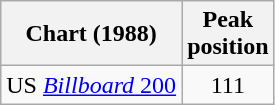<table class="wikitable">
<tr>
<th>Chart (1988)</th>
<th>Peak<br>position</th>
</tr>
<tr>
<td>US <a href='#'><em>Billboard</em> 200</a></td>
<td align="center">111</td>
</tr>
</table>
